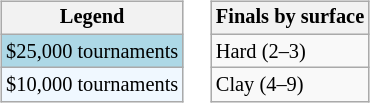<table>
<tr valign=top>
<td><br><table class="wikitable" style=font-size:85%>
<tr>
<th>Legend</th>
</tr>
<tr style="background:lightblue;">
<td>$25,000 tournaments</td>
</tr>
<tr style="background:#f0f8ff;">
<td>$10,000 tournaments</td>
</tr>
</table>
</td>
<td><br><table class="wikitable" style=font-size:85%>
<tr>
<th>Finals by surface</th>
</tr>
<tr>
<td>Hard (2–3)</td>
</tr>
<tr>
<td>Clay (4–9)</td>
</tr>
</table>
</td>
</tr>
</table>
